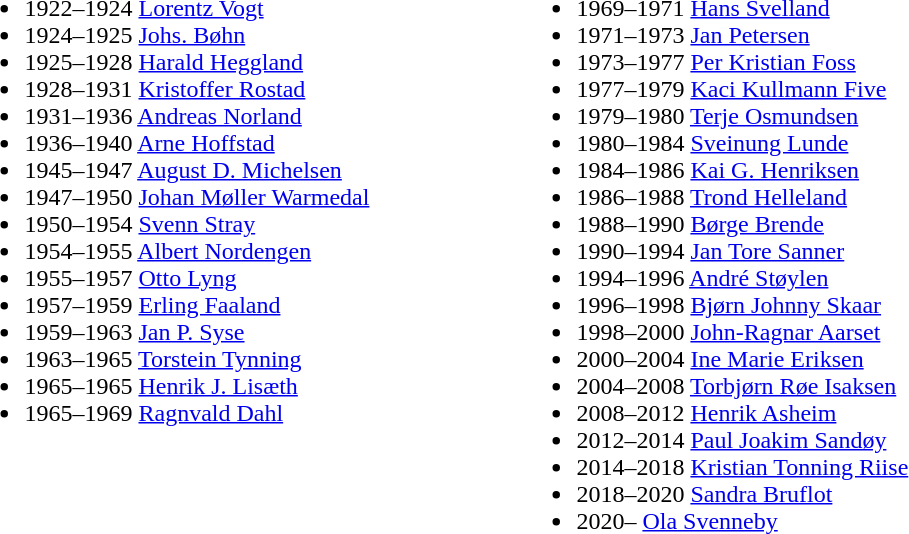<table>
<tr>
<td valign="top"><br><ul><li>1922–1924	<a href='#'>Lorentz Vogt</a></li><li>1924–1925	<a href='#'>Johs. Bøhn</a></li><li>1925–1928	<a href='#'>Harald Heggland</a></li><li>1928–1931	<a href='#'>Kristoffer Rostad</a></li><li>1931–1936	<a href='#'>Andreas Norland</a></li><li>1936–1940   	<a href='#'>Arne Hoffstad</a></li><li>1945–1947	<a href='#'>August D. Michelsen</a></li><li>1947–1950	<a href='#'>Johan Møller Warmedal</a></li><li>1950–1954 	<a href='#'>Svenn Stray</a></li><li>1954–1955	<a href='#'>Albert Nordengen</a></li><li>1955–1957	<a href='#'>Otto Lyng</a></li><li>1957–1959	<a href='#'>Erling Faaland</a></li><li>1959–1963	<a href='#'>Jan P. Syse</a></li><li>1963–1965	<a href='#'>Torstein Tynning</a></li><li>1965–1965	<a href='#'>Henrik J. Lisæth</a></li><li>1965–1969	<a href='#'>Ragnvald Dahl</a></li></ul></td>
<td width="90"> </td>
<td valign="top"><br><ul><li>1969–1971	<a href='#'>Hans Svelland</a></li><li>1971–1973	<a href='#'>Jan Petersen</a></li><li>1973–1977	<a href='#'>Per Kristian Foss</a></li><li>1977–1979	<a href='#'>Kaci Kullmann Five</a></li><li>1979–1980	<a href='#'>Terje Osmundsen</a></li><li>1980–1984	<a href='#'>Sveinung Lunde</a></li><li>1984–1986	<a href='#'>Kai G. Henriksen</a></li><li>1986–1988	<a href='#'>Trond Helleland</a></li><li>1988–1990	<a href='#'>Børge Brende</a></li><li>1990–1994	<a href='#'>Jan Tore Sanner</a></li><li>1994–1996	<a href='#'>André Støylen</a></li><li>1996–1998	<a href='#'>Bjørn Johnny Skaar</a></li><li>1998–2000	<a href='#'>John-Ragnar Aarset</a></li><li>2000–2004	<a href='#'>Ine Marie Eriksen</a></li><li>2004–2008	<a href='#'>Torbjørn Røe Isaksen</a></li><li>2008–2012	<a href='#'>Henrik Asheim</a></li><li>2012–2014	<a href='#'>Paul Joakim Sandøy</a></li><li>2014–2018	<a href='#'>Kristian Tonning Riise</a></li><li>2018–2020     <a href='#'>Sandra Bruflot</a></li><li>2020–         <a href='#'>Ola Svenneby</a></li></ul></td>
</tr>
</table>
